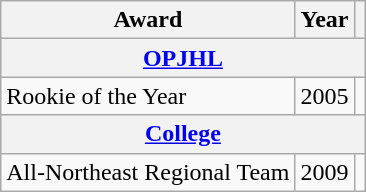<table class="wikitable">
<tr>
<th>Award</th>
<th>Year</th>
<th></th>
</tr>
<tr ALIGN="center" bgcolor="#e0e0e0">
<th colspan="3"><a href='#'>OPJHL</a></th>
</tr>
<tr>
<td>Rookie of the Year</td>
<td>2005</td>
<td></td>
</tr>
<tr ALIGN="center" bgcolor="#e0e0e0">
<th colspan="3"><a href='#'>College</a></th>
</tr>
<tr>
<td>All-Northeast Regional Team</td>
<td>2009</td>
<td></td>
</tr>
</table>
